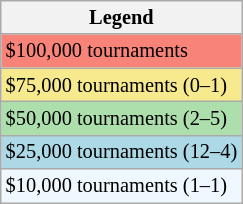<table class="wikitable" style="font-size:85%;">
<tr>
<th>Legend</th>
</tr>
<tr style="background:#f88379;">
<td>$100,000 tournaments</td>
</tr>
<tr style="background:#f7e98e;">
<td>$75,000 tournaments (0–1)</td>
</tr>
<tr style="background:#addfad;">
<td>$50,000 tournaments (2–5)</td>
</tr>
<tr style="background:lightblue;">
<td>$25,000 tournaments (12–4)</td>
</tr>
<tr style="background:#f0f8ff;">
<td>$10,000 tournaments (1–1)</td>
</tr>
</table>
